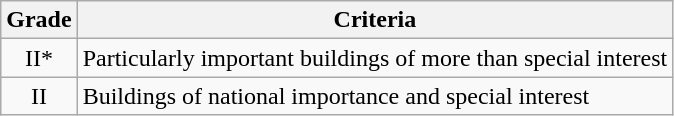<table class="wikitable">
<tr>
<th>Grade</th>
<th>Criteria</th>
</tr>
<tr>
<td align="center" >II*</td>
<td>Particularly important buildings of more than special interest</td>
</tr>
<tr>
<td align="center" >II</td>
<td>Buildings of national importance and special interest</td>
</tr>
</table>
